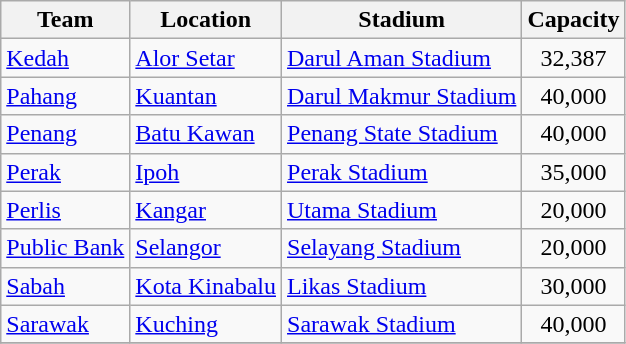<table class="wikitable sortable">
<tr>
<th>Team</th>
<th>Location</th>
<th>Stadium</th>
<th>Capacity</th>
</tr>
<tr>
<td> <a href='#'>Kedah</a></td>
<td><a href='#'>Alor Setar</a></td>
<td><a href='#'>Darul Aman Stadium</a></td>
<td align="center">32,387</td>
</tr>
<tr>
<td> <a href='#'>Pahang</a></td>
<td><a href='#'>Kuantan</a></td>
<td><a href='#'>Darul Makmur Stadium</a></td>
<td align="center">40,000</td>
</tr>
<tr>
<td> <a href='#'>Penang</a></td>
<td><a href='#'>Batu Kawan</a></td>
<td><a href='#'>Penang State Stadium</a></td>
<td align="center">40,000</td>
</tr>
<tr>
<td> <a href='#'>Perak</a></td>
<td><a href='#'>Ipoh</a></td>
<td><a href='#'>Perak Stadium</a></td>
<td align="center">35,000</td>
</tr>
<tr>
<td> <a href='#'>Perlis</a></td>
<td><a href='#'>Kangar</a></td>
<td><a href='#'>Utama Stadium</a></td>
<td align="center">20,000</td>
</tr>
<tr>
<td> <a href='#'>Public Bank</a></td>
<td><a href='#'>Selangor</a></td>
<td><a href='#'>Selayang Stadium</a></td>
<td align="center">20,000</td>
</tr>
<tr>
<td> <a href='#'>Sabah</a></td>
<td><a href='#'>Kota Kinabalu</a></td>
<td><a href='#'>Likas Stadium</a></td>
<td align="center">30,000</td>
</tr>
<tr>
<td> <a href='#'>Sarawak</a></td>
<td><a href='#'>Kuching</a></td>
<td><a href='#'>Sarawak Stadium</a></td>
<td align="center">40,000</td>
</tr>
<tr>
</tr>
</table>
